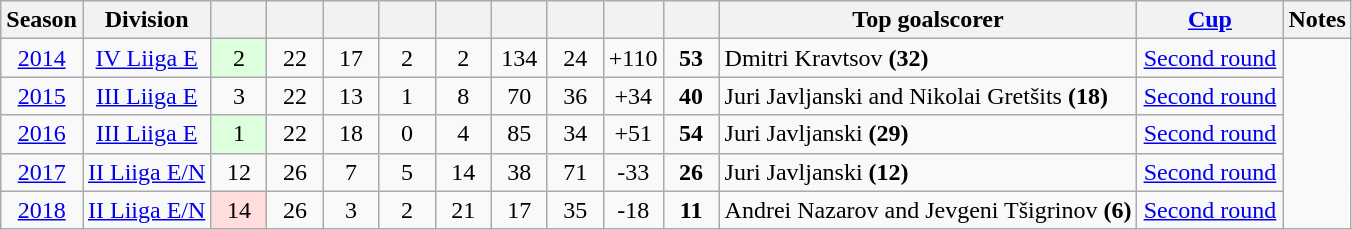<table class="wikitable collapsible">
<tr>
<th>Season</th>
<th>Division</th>
<th width=30px></th>
<th width=30px></th>
<th width=30px></th>
<th width=30px></th>
<th width=30px></th>
<th width=30px></th>
<th width=30px></th>
<th width=30px></th>
<th width=30px></th>
<th>Top goalscorer</th>
<th width=90px><a href='#'>Cup</a></th>
<th>Notes</th>
</tr>
<tr align=center>
<td><a href='#'>2014</a></td>
<td><a href='#'>IV Liiga E</a></td>
<td style="background:#DDFFDD;">2</td>
<td>22</td>
<td>17</td>
<td>2</td>
<td>2</td>
<td>134</td>
<td>24</td>
<td>+110</td>
<td><strong>53</strong></td>
<td align=left>Dmitri Kravtsov <strong>(32)</strong></td>
<td><a href='#'>Second round</a></td>
</tr>
<tr align=center>
<td><a href='#'>2015</a></td>
<td><a href='#'>III Liiga E</a></td>
<td>3</td>
<td>22</td>
<td>13</td>
<td>1</td>
<td>8</td>
<td>70</td>
<td>36</td>
<td>+34</td>
<td><strong>40</strong></td>
<td align=left>Juri Javljanski and Nikolai Gretšits <strong>(18)</strong></td>
<td><a href='#'>Second round</a></td>
</tr>
<tr align=center>
<td><a href='#'>2016</a></td>
<td><a href='#'>III Liiga E</a></td>
<td style="background:#DDFFDD;">1</td>
<td>22</td>
<td>18</td>
<td>0</td>
<td>4</td>
<td>85</td>
<td>34</td>
<td>+51</td>
<td><strong>54</strong></td>
<td align=left>Juri Javljanski <strong>(29)</strong></td>
<td><a href='#'>Second round</a></td>
</tr>
<tr align=center>
<td><a href='#'>2017</a></td>
<td><a href='#'>II Liiga E/N</a></td>
<td>12</td>
<td>26</td>
<td>7</td>
<td>5</td>
<td>14</td>
<td>38</td>
<td>71</td>
<td>-33</td>
<td><strong>26</strong></td>
<td align=left>Juri Javljanski <strong>(12)</strong></td>
<td><a href='#'>Second round</a></td>
</tr>
<tr align=center>
<td><a href='#'>2018</a></td>
<td><a href='#'>II Liiga E/N</a></td>
<td style="background:#FFDDDD;">14</td>
<td>26</td>
<td>3</td>
<td>2</td>
<td>21</td>
<td>17</td>
<td>35</td>
<td>-18</td>
<td><strong>11</strong></td>
<td align=left>Andrei Nazarov and Jevgeni Tšigrinov <strong>(6)</strong></td>
<td><a href='#'>Second round</a></td>
</tr>
</table>
